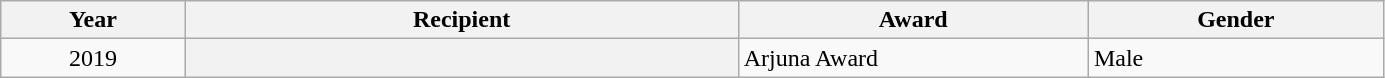<table class="wikitable plainrowheaders sortable" style="width:73%">
<tr>
<th scope="col" style="width:10%">Year</th>
<th scope="col" style="width:30%">Recipient</th>
<th scope="col" style="width:19%">Award</th>
<th scope="col" style="width:16%">Gender</th>
</tr>
<tr>
<td style="text-align:center;">2019</td>
<th scope="row"></th>
<td>Arjuna Award</td>
<td>Male</td>
</tr>
</table>
